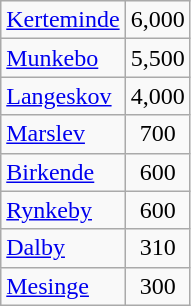<table class="wikitable" style="margin-right:1em">
<tr>
<td><a href='#'>Kerteminde</a></td>
<td align="center">6,000</td>
</tr>
<tr>
<td><a href='#'>Munkebo</a></td>
<td align="center">5,500</td>
</tr>
<tr>
<td><a href='#'>Langeskov</a></td>
<td align="center">4,000</td>
</tr>
<tr>
<td><a href='#'>Marslev</a></td>
<td align="center">700</td>
</tr>
<tr>
<td><a href='#'>Birkende</a></td>
<td align="center">600</td>
</tr>
<tr>
<td><a href='#'>Rynkeby</a></td>
<td align="center">600</td>
</tr>
<tr>
<td><a href='#'>Dalby</a></td>
<td align="center">310</td>
</tr>
<tr>
<td><a href='#'>Mesinge</a></td>
<td align="center">300</td>
</tr>
</table>
